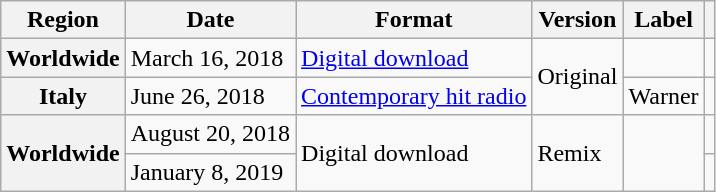<table class="wikitable">
<tr>
<th scope="col">Region</th>
<th scope="col">Date</th>
<th scope="col">Format</th>
<th scope="col">Version</th>
<th scope="col">Label</th>
<th scope="col"></th>
</tr>
<tr>
<th scope="row">Worldwide</th>
<td>March 16, 2018</td>
<td><a href='#'>Digital download</a></td>
<td rowspan="2">Original</td>
<td></td>
<td></td>
</tr>
<tr>
<th scope="row">Italy</th>
<td>June 26, 2018</td>
<td><a href='#'>Contemporary hit radio</a></td>
<td>Warner</td>
<td></td>
</tr>
<tr>
<th scope="row" rowspan="2">Worldwide</th>
<td>August 20, 2018</td>
<td rowspan="2">Digital download</td>
<td rowspan="2">Remix</td>
<td rowspan="2"></td>
<td></td>
</tr>
<tr>
<td>January 8, 2019</td>
<td></td>
</tr>
</table>
